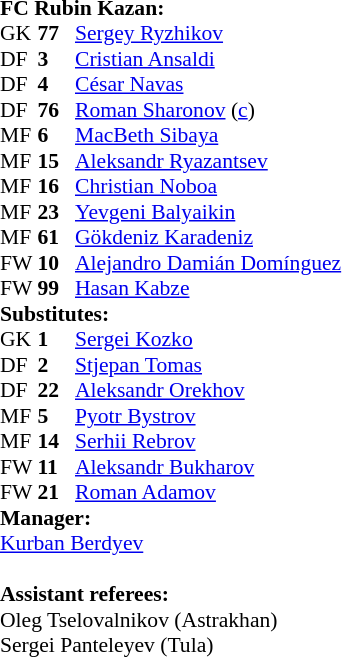<table style="font-size: 90%" cellspacing="0" cellpadding="0">
<tr>
<td colspan="4"><strong>FC Rubin Kazan:</strong></td>
</tr>
<tr>
<th width=25></th>
<th width=25></th>
</tr>
<tr>
<td>GK</td>
<td><strong>77</strong></td>
<td> <a href='#'>Sergey Ryzhikov</a></td>
</tr>
<tr>
<td>DF</td>
<td><strong>3</strong></td>
<td> <a href='#'>Cristian Ansaldi</a></td>
</tr>
<tr>
<td>DF</td>
<td><strong>4</strong></td>
<td> <a href='#'>César Navas</a></td>
<td></td>
</tr>
<tr>
<td>DF</td>
<td><strong>76</strong></td>
<td> <a href='#'>Roman Sharonov</a> (<a href='#'>c</a>)</td>
<td></td>
</tr>
<tr>
<td>MF</td>
<td><strong>6</strong></td>
<td> <a href='#'>MacBeth Sibaya</a></td>
</tr>
<tr>
<td>MF</td>
<td><strong>15</strong></td>
<td> <a href='#'>Aleksandr Ryazantsev</a></td>
<td> </td>
</tr>
<tr>
<td>MF</td>
<td><strong>16</strong></td>
<td> <a href='#'>Christian Noboa</a></td>
<td></td>
</tr>
<tr>
<td>MF</td>
<td><strong>23</strong></td>
<td> <a href='#'>Yevgeni Balyaikin</a></td>
<td></td>
</tr>
<tr>
<td>MF</td>
<td><strong>61</strong></td>
<td> <a href='#'>Gökdeniz Karadeniz</a></td>
<td></td>
</tr>
<tr>
<td>FW</td>
<td><strong>10</strong></td>
<td> <a href='#'>Alejandro Damián Domínguez</a></td>
<td></td>
</tr>
<tr>
<td>FW</td>
<td><strong>99</strong></td>
<td> <a href='#'>Hasan Kabze</a></td>
<td></td>
</tr>
<tr>
<td colspan=3><strong>Substitutes:</strong></td>
</tr>
<tr>
<td>GK</td>
<td><strong>1</strong></td>
<td> <a href='#'>Sergei Kozko</a></td>
</tr>
<tr>
<td>DF</td>
<td><strong>2</strong></td>
<td> <a href='#'>Stjepan Tomas</a></td>
</tr>
<tr>
<td>DF</td>
<td><strong>22</strong></td>
<td> <a href='#'>Aleksandr Orekhov</a></td>
</tr>
<tr>
<td>MF</td>
<td><strong>5</strong></td>
<td> <a href='#'>Pyotr Bystrov</a></td>
<td></td>
</tr>
<tr>
<td>MF</td>
<td><strong>14</strong></td>
<td> <a href='#'>Serhii Rebrov</a></td>
</tr>
<tr>
<td>FW</td>
<td><strong>11</strong></td>
<td> <a href='#'>Aleksandr Bukharov</a></td>
<td></td>
</tr>
<tr>
<td>FW</td>
<td><strong>21</strong></td>
<td> <a href='#'>Roman Adamov</a></td>
</tr>
<tr>
<td colspan=3><strong>Manager:</strong></td>
</tr>
<tr>
<td colspan=4> <a href='#'>Kurban Berdyev</a><br><br><strong>Assistant referees:</strong><br>Oleg Tselovalnikov (Astrakhan)<br>Sergei Panteleyev (Tula)</td>
</tr>
</table>
